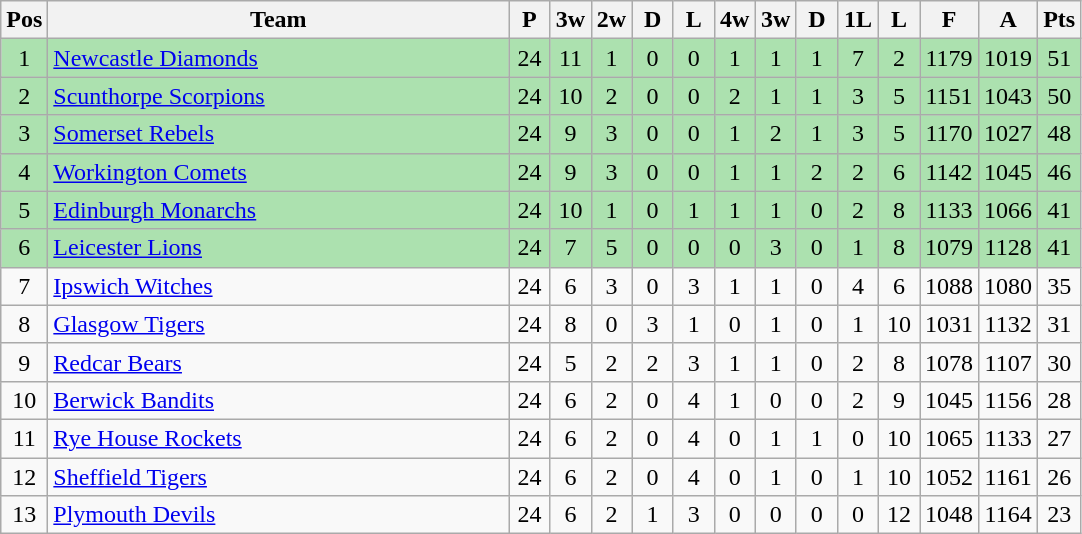<table class="wikitable" style="font-size: 100%">
<tr>
<th width=20>Pos</th>
<th width=300>Team</th>
<th width=20>P</th>
<th width=20>3w</th>
<th width=20>2w</th>
<th width=20>D</th>
<th width=20>L</th>
<th width=20>4w</th>
<th width=20>3w</th>
<th width=20>D</th>
<th width=20>1L</th>
<th width=20>L</th>
<th width=20>F</th>
<th width=20>A</th>
<th width=20>Pts</th>
</tr>
<tr align=center style="background:#ACE1AF">
<td>1</td>
<td align="left"><a href='#'>Newcastle Diamonds</a></td>
<td>24</td>
<td>11</td>
<td>1</td>
<td>0</td>
<td>0</td>
<td>1</td>
<td>1</td>
<td>1</td>
<td>7</td>
<td>2</td>
<td>1179</td>
<td>1019</td>
<td>51</td>
</tr>
<tr align=center style="background:#ACE1AF">
<td>2</td>
<td align="left"><a href='#'>Scunthorpe Scorpions</a></td>
<td>24</td>
<td>10</td>
<td>2</td>
<td>0</td>
<td>0</td>
<td>2</td>
<td>1</td>
<td>1</td>
<td>3</td>
<td>5</td>
<td>1151</td>
<td>1043</td>
<td>50</td>
</tr>
<tr align=center style="background:#ACE1AF">
<td>3</td>
<td align="left"><a href='#'>Somerset Rebels</a></td>
<td>24</td>
<td>9</td>
<td>3</td>
<td>0</td>
<td>0</td>
<td>1</td>
<td>2</td>
<td>1</td>
<td>3</td>
<td>5</td>
<td>1170</td>
<td>1027</td>
<td>48</td>
</tr>
<tr align=center style="background:#ACE1AF">
<td>4</td>
<td align="left"><a href='#'>Workington Comets</a></td>
<td>24</td>
<td>9</td>
<td>3</td>
<td>0</td>
<td>0</td>
<td>1</td>
<td>1</td>
<td>2</td>
<td>2</td>
<td>6</td>
<td>1142</td>
<td>1045</td>
<td>46</td>
</tr>
<tr align=center style="background:#ACE1AF">
<td>5</td>
<td align="left"><a href='#'>Edinburgh Monarchs</a></td>
<td>24</td>
<td>10</td>
<td>1</td>
<td>0</td>
<td>1</td>
<td>1</td>
<td>1</td>
<td>0</td>
<td>2</td>
<td>8</td>
<td>1133</td>
<td>1066</td>
<td>41</td>
</tr>
<tr align=center style="background:#ACE1AF">
<td>6</td>
<td align="left"><a href='#'>Leicester Lions</a></td>
<td>24</td>
<td>7</td>
<td>5</td>
<td>0</td>
<td>0</td>
<td>0</td>
<td>3</td>
<td>0</td>
<td>1</td>
<td>8</td>
<td>1079</td>
<td>1128</td>
<td>41</td>
</tr>
<tr align=center>
<td>7</td>
<td align="left"><a href='#'>Ipswich Witches</a></td>
<td>24</td>
<td>6</td>
<td>3</td>
<td>0</td>
<td>3</td>
<td>1</td>
<td>1</td>
<td>0</td>
<td>4</td>
<td>6</td>
<td>1088</td>
<td>1080</td>
<td>35</td>
</tr>
<tr align=center>
<td>8</td>
<td align="left"><a href='#'>Glasgow Tigers</a></td>
<td>24</td>
<td>8</td>
<td>0</td>
<td>3</td>
<td>1</td>
<td>0</td>
<td>1</td>
<td>0</td>
<td>1</td>
<td>10</td>
<td>1031</td>
<td>1132</td>
<td>31</td>
</tr>
<tr align=center>
<td>9</td>
<td align="left"><a href='#'>Redcar Bears</a></td>
<td>24</td>
<td>5</td>
<td>2</td>
<td>2</td>
<td>3</td>
<td>1</td>
<td>1</td>
<td>0</td>
<td>2</td>
<td>8</td>
<td>1078</td>
<td>1107</td>
<td>30</td>
</tr>
<tr align=center>
<td>10</td>
<td align="left"><a href='#'>Berwick Bandits</a></td>
<td>24</td>
<td>6</td>
<td>2</td>
<td>0</td>
<td>4</td>
<td>1</td>
<td>0</td>
<td>0</td>
<td>2</td>
<td>9</td>
<td>1045</td>
<td>1156</td>
<td>28</td>
</tr>
<tr align=center>
<td>11</td>
<td align="left"><a href='#'>Rye House Rockets</a></td>
<td>24</td>
<td>6</td>
<td>2</td>
<td>0</td>
<td>4</td>
<td>0</td>
<td>1</td>
<td>1</td>
<td>0</td>
<td>10</td>
<td>1065</td>
<td>1133</td>
<td>27</td>
</tr>
<tr align=center>
<td>12</td>
<td align="left"><a href='#'>Sheffield Tigers</a></td>
<td>24</td>
<td>6</td>
<td>2</td>
<td>0</td>
<td>4</td>
<td>0</td>
<td>1</td>
<td>0</td>
<td>1</td>
<td>10</td>
<td>1052</td>
<td>1161</td>
<td>26</td>
</tr>
<tr align=center>
<td>13</td>
<td align="left"><a href='#'>Plymouth Devils</a></td>
<td>24</td>
<td>6</td>
<td>2</td>
<td>1</td>
<td>3</td>
<td>0</td>
<td>0</td>
<td>0</td>
<td>0</td>
<td>12</td>
<td>1048</td>
<td>1164</td>
<td>23</td>
</tr>
</table>
